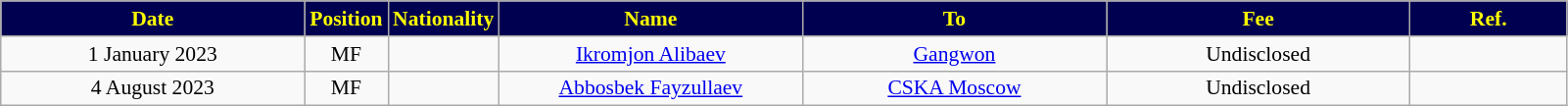<table class="wikitable"  style="text-align:center; font-size:90%; ">
<tr>
<th style="background:#000050; color:yellow; width:200px;">Date</th>
<th style="background:#000050; color:yellow; width:50px;">Position</th>
<th style="background:#000050; color:yellow; width:50px;">Nationality</th>
<th style="background:#000050; color:yellow; width:200px;">Name</th>
<th style="background:#000050; color:yellow; width:200px;">To</th>
<th style="background:#000050; color:yellow; width:200px;">Fee</th>
<th style="background:#000050; color:yellow; width:100px;">Ref.</th>
</tr>
<tr>
<td>1 January 2023</td>
<td>MF</td>
<td></td>
<td><a href='#'>Ikromjon Alibaev</a></td>
<td><a href='#'>Gangwon</a></td>
<td>Undisclosed</td>
<td></td>
</tr>
<tr>
<td>4 August 2023</td>
<td>MF</td>
<td></td>
<td><a href='#'>Abbosbek Fayzullaev</a></td>
<td><a href='#'>CSKA Moscow</a></td>
<td>Undisclosed</td>
<td></td>
</tr>
</table>
